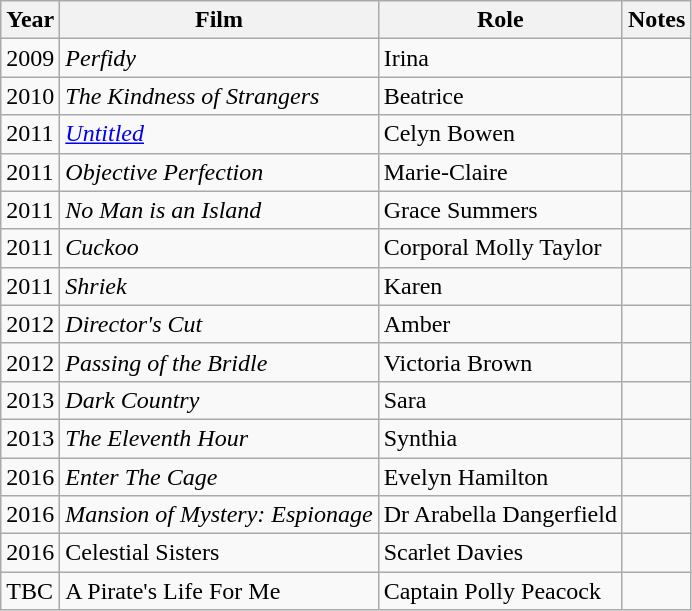<table class="wikitable">
<tr>
<th>Year</th>
<th>Film</th>
<th>Role</th>
<th>Notes</th>
</tr>
<tr>
<td>2009</td>
<td><em>Perfidy</em></td>
<td>Irina</td>
<td></td>
</tr>
<tr>
<td>2010</td>
<td><em>The Kindness of Strangers</em></td>
<td>Beatrice</td>
<td></td>
</tr>
<tr>
<td>2011</td>
<td><em><a href='#'>Untitled</a></em></td>
<td>Celyn Bowen</td>
<td></td>
</tr>
<tr>
<td>2011</td>
<td><em>Objective Perfection</em></td>
<td>Marie-Claire</td>
<td></td>
</tr>
<tr>
<td>2011</td>
<td><em>No Man is an Island</em></td>
<td>Grace Summers</td>
<td></td>
</tr>
<tr>
<td>2011</td>
<td><em>Cuckoo</em></td>
<td>Corporal Molly Taylor</td>
<td></td>
</tr>
<tr>
<td>2011</td>
<td><em>Shriek</em></td>
<td>Karen</td>
<td></td>
</tr>
<tr>
<td>2012</td>
<td><em>Director's Cut</em></td>
<td>Amber</td>
<td></td>
</tr>
<tr>
<td>2012</td>
<td><em>Passing of the Bridle</em></td>
<td>Victoria Brown</td>
<td></td>
</tr>
<tr>
<td>2013</td>
<td><em>Dark Country</em></td>
<td>Sara</td>
<td></td>
</tr>
<tr>
<td>2013</td>
<td><em>The Eleventh Hour</em></td>
<td>Synthia</td>
<td></td>
</tr>
<tr>
<td>2016</td>
<td><em>Enter The Cage</em></td>
<td>Evelyn Hamilton</td>
<td></td>
</tr>
<tr>
<td>2016</td>
<td><em>Mansion of Mystery: Espionage</td>
<td>Dr Arabella Dangerfield</td>
<td></td>
</tr>
<tr>
<td>2016</td>
<td></em>Celestial Sisters<em></td>
<td>Scarlet Davies</td>
<td></td>
</tr>
<tr>
<td>TBC</td>
<td></em>A Pirate's Life For Me<em></td>
<td>Captain Polly Peacock</td>
<td></td>
</tr>
</table>
